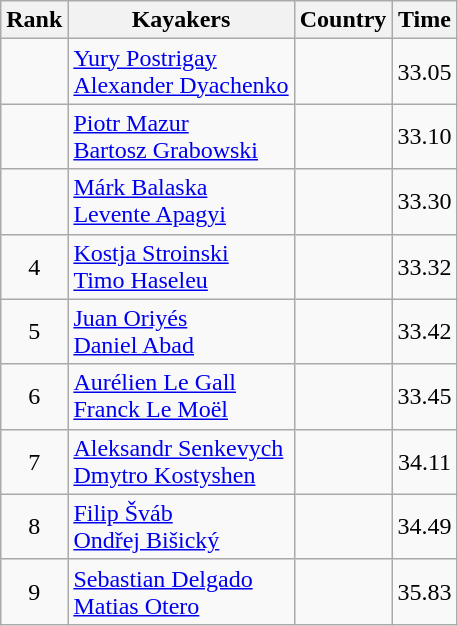<table class="wikitable" style="text-align:center">
<tr>
<th>Rank</th>
<th>Kayakers</th>
<th>Country</th>
<th>Time</th>
</tr>
<tr>
<td></td>
<td align="left"><a href='#'>Yury Postrigay</a><br><a href='#'>Alexander Dyachenko</a></td>
<td align="left"></td>
<td>33.05</td>
</tr>
<tr>
<td></td>
<td align="left"><a href='#'>Piotr Mazur</a><br><a href='#'>Bartosz Grabowski</a></td>
<td align="left"></td>
<td>33.10</td>
</tr>
<tr>
<td></td>
<td align="left"><a href='#'>Márk Balaska</a><br><a href='#'>Levente Apagyi</a></td>
<td align="left"></td>
<td>33.30</td>
</tr>
<tr>
<td>4</td>
<td align="left"><a href='#'>Kostja Stroinski</a><br><a href='#'>Timo Haseleu</a></td>
<td align="left"></td>
<td>33.32</td>
</tr>
<tr>
<td>5</td>
<td align="left"><a href='#'>Juan Oriyés</a><br><a href='#'>Daniel Abad</a></td>
<td align="left"></td>
<td>33.42</td>
</tr>
<tr>
<td>6</td>
<td align="left"><a href='#'>Aurélien Le Gall</a><br><a href='#'>Franck Le Moël</a></td>
<td align="left"></td>
<td>33.45</td>
</tr>
<tr>
<td>7</td>
<td align="left"><a href='#'>Aleksandr Senkevych</a><br><a href='#'>Dmytro Kostyshen</a></td>
<td align="left"></td>
<td>34.11</td>
</tr>
<tr>
<td>8</td>
<td align="left"><a href='#'>Filip Šváb</a><br><a href='#'>Ondřej Bišický</a></td>
<td align="left"></td>
<td>34.49</td>
</tr>
<tr>
<td>9</td>
<td align="left"><a href='#'>Sebastian Delgado</a><br><a href='#'>Matias Otero</a></td>
<td align="left"></td>
<td>35.83</td>
</tr>
</table>
